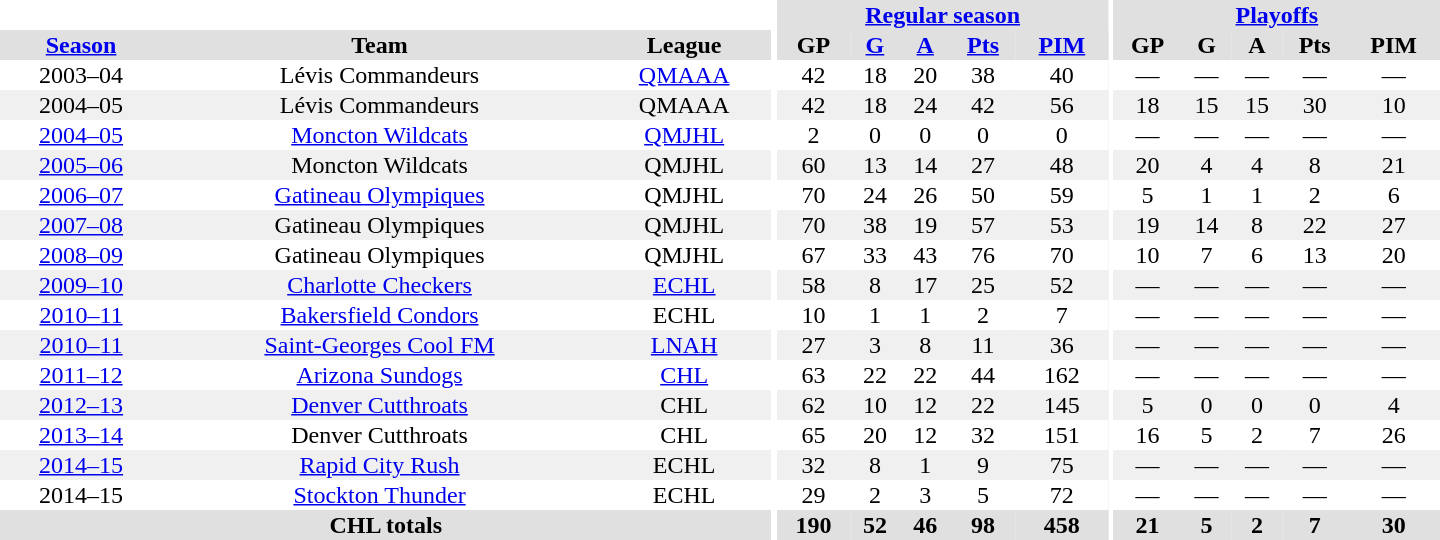<table border="0" cellpadding="1" cellspacing="0" style="text-align:center; width:60em">
<tr bgcolor="#e0e0e0">
<th colspan="3" bgcolor="#ffffff"></th>
<th rowspan="99" bgcolor="#ffffff"></th>
<th colspan="5"><a href='#'>Regular season</a></th>
<th rowspan="99" bgcolor="#ffffff"></th>
<th colspan="5"><a href='#'>Playoffs</a></th>
</tr>
<tr bgcolor="#e0e0e0">
<th><a href='#'>Season</a></th>
<th>Team</th>
<th>League</th>
<th>GP</th>
<th><a href='#'>G</a></th>
<th><a href='#'>A</a></th>
<th><a href='#'>Pts</a></th>
<th><a href='#'>PIM</a></th>
<th>GP</th>
<th>G</th>
<th>A</th>
<th>Pts</th>
<th>PIM</th>
</tr>
<tr>
<td>2003–04</td>
<td>Lévis Commandeurs</td>
<td><a href='#'>QMAAA</a></td>
<td>42</td>
<td>18</td>
<td>20</td>
<td>38</td>
<td>40</td>
<td>—</td>
<td>—</td>
<td>—</td>
<td>—</td>
<td>—</td>
</tr>
<tr bgcolor="#f0f0f0">
<td>2004–05</td>
<td>Lévis Commandeurs</td>
<td>QMAAA</td>
<td>42</td>
<td>18</td>
<td>24</td>
<td>42</td>
<td>56</td>
<td>18</td>
<td>15</td>
<td>15</td>
<td>30</td>
<td>10</td>
</tr>
<tr>
<td><a href='#'>2004–05</a></td>
<td><a href='#'>Moncton Wildcats</a></td>
<td><a href='#'>QMJHL</a></td>
<td>2</td>
<td>0</td>
<td>0</td>
<td>0</td>
<td>0</td>
<td>—</td>
<td>—</td>
<td>—</td>
<td>—</td>
<td>—</td>
</tr>
<tr bgcolor="#f0f0f0">
<td><a href='#'>2005–06</a></td>
<td>Moncton Wildcats</td>
<td>QMJHL</td>
<td>60</td>
<td>13</td>
<td>14</td>
<td>27</td>
<td>48</td>
<td>20</td>
<td>4</td>
<td>4</td>
<td>8</td>
<td>21</td>
</tr>
<tr>
<td><a href='#'>2006–07</a></td>
<td><a href='#'>Gatineau Olympiques</a></td>
<td>QMJHL</td>
<td>70</td>
<td>24</td>
<td>26</td>
<td>50</td>
<td>59</td>
<td>5</td>
<td>1</td>
<td>1</td>
<td>2</td>
<td>6</td>
</tr>
<tr bgcolor="#f0f0f0">
<td><a href='#'>2007–08</a></td>
<td>Gatineau Olympiques</td>
<td>QMJHL</td>
<td>70</td>
<td>38</td>
<td>19</td>
<td>57</td>
<td>53</td>
<td>19</td>
<td>14</td>
<td>8</td>
<td>22</td>
<td>27</td>
</tr>
<tr>
<td><a href='#'>2008–09</a></td>
<td>Gatineau Olympiques</td>
<td>QMJHL</td>
<td>67</td>
<td>33</td>
<td>43</td>
<td>76</td>
<td>70</td>
<td>10</td>
<td>7</td>
<td>6</td>
<td>13</td>
<td>20</td>
</tr>
<tr bgcolor="#f0f0f0">
<td><a href='#'>2009–10</a></td>
<td><a href='#'>Charlotte Checkers</a></td>
<td><a href='#'>ECHL</a></td>
<td>58</td>
<td>8</td>
<td>17</td>
<td>25</td>
<td>52</td>
<td>—</td>
<td>—</td>
<td>—</td>
<td>—</td>
<td>—</td>
</tr>
<tr>
<td><a href='#'>2010–11</a></td>
<td><a href='#'>Bakersfield Condors</a></td>
<td>ECHL</td>
<td>10</td>
<td>1</td>
<td>1</td>
<td>2</td>
<td>7</td>
<td>—</td>
<td>—</td>
<td>—</td>
<td>—</td>
<td>—</td>
</tr>
<tr bgcolor="#f0f0f0">
<td><a href='#'>2010–11</a></td>
<td><a href='#'>Saint-Georges Cool FM</a></td>
<td><a href='#'>LNAH</a></td>
<td>27</td>
<td>3</td>
<td>8</td>
<td>11</td>
<td>36</td>
<td>—</td>
<td>—</td>
<td>—</td>
<td>—</td>
<td>—</td>
</tr>
<tr>
<td><a href='#'>2011–12</a></td>
<td><a href='#'>Arizona Sundogs</a></td>
<td><a href='#'>CHL</a></td>
<td>63</td>
<td>22</td>
<td>22</td>
<td>44</td>
<td>162</td>
<td>—</td>
<td>—</td>
<td>—</td>
<td>—</td>
<td>—</td>
</tr>
<tr bgcolor="#f0f0f0">
<td><a href='#'>2012–13</a></td>
<td><a href='#'>Denver Cutthroats</a></td>
<td>CHL</td>
<td>62</td>
<td>10</td>
<td>12</td>
<td>22</td>
<td>145</td>
<td>5</td>
<td>0</td>
<td>0</td>
<td>0</td>
<td>4</td>
</tr>
<tr>
<td><a href='#'>2013–14</a></td>
<td>Denver Cutthroats</td>
<td>CHL</td>
<td>65</td>
<td>20</td>
<td>12</td>
<td>32</td>
<td>151</td>
<td>16</td>
<td>5</td>
<td>2</td>
<td>7</td>
<td>26</td>
</tr>
<tr bgcolor="#f0f0f0">
<td><a href='#'>2014–15</a></td>
<td><a href='#'>Rapid City Rush</a></td>
<td>ECHL</td>
<td>32</td>
<td>8</td>
<td>1</td>
<td>9</td>
<td>75</td>
<td>—</td>
<td>—</td>
<td>—</td>
<td>—</td>
<td>—</td>
</tr>
<tr>
<td>2014–15</td>
<td><a href='#'>Stockton Thunder</a></td>
<td>ECHL</td>
<td>29</td>
<td>2</td>
<td>3</td>
<td>5</td>
<td>72</td>
<td>—</td>
<td>—</td>
<td>—</td>
<td>—</td>
<td>—</td>
</tr>
<tr bgcolor="#e0e0e0">
<th colspan="3">CHL totals</th>
<th>190</th>
<th>52</th>
<th>46</th>
<th>98</th>
<th>458</th>
<th>21</th>
<th>5</th>
<th>2</th>
<th>7</th>
<th>30</th>
</tr>
</table>
